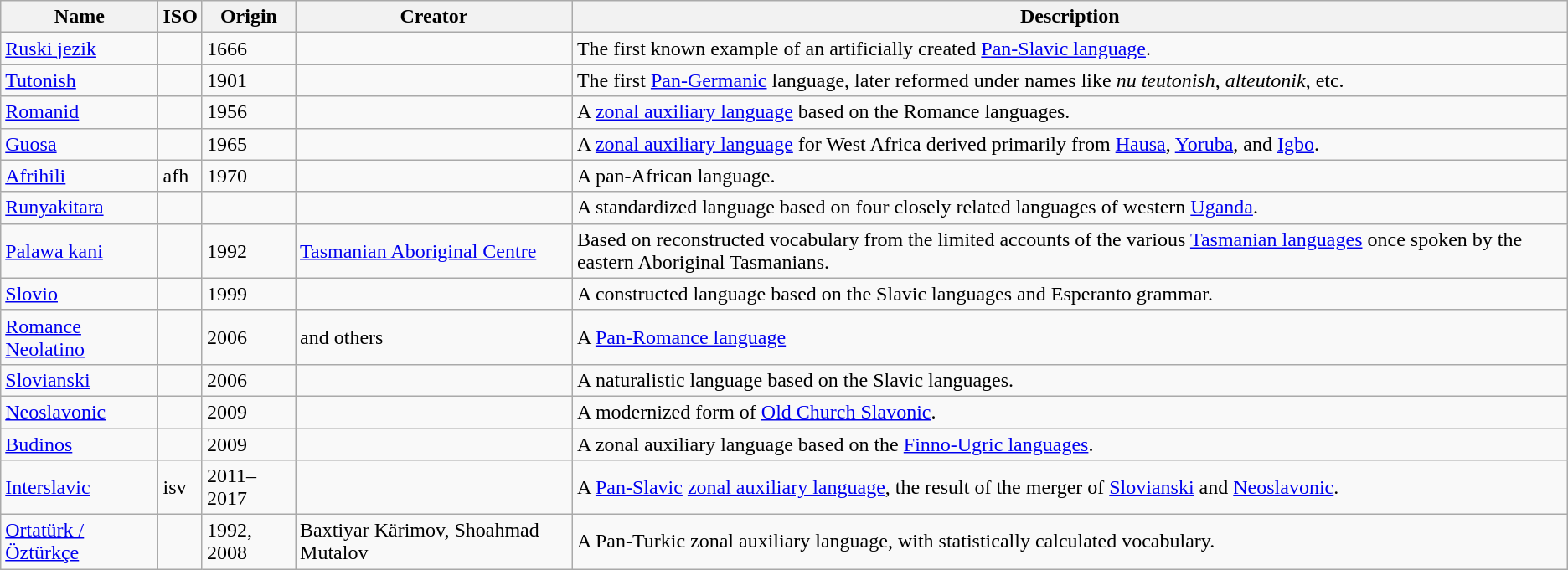<table class="wikitable sortable sticky-header">
<tr>
<th>Name</th>
<th>ISO</th>
<th>Origin</th>
<th>Creator</th>
<th>Description</th>
</tr>
<tr>
<td><a href='#'>Ruski jezik</a></td>
<td></td>
<td>1666</td>
<td></td>
<td>The first known example of an artificially created <a href='#'>Pan-Slavic language</a>.</td>
</tr>
<tr>
<td><a href='#'>Tutonish</a></td>
<td></td>
<td>1901</td>
<td></td>
<td>The first <a href='#'>Pan-Germanic</a> language, later reformed under names like <em>nu teutonish</em>, <em>alteutonik</em>, etc.</td>
</tr>
<tr>
<td><a href='#'>Romanid</a></td>
<td></td>
<td>1956</td>
<td></td>
<td>A <a href='#'>zonal auxiliary language</a> based on the Romance languages.</td>
</tr>
<tr>
<td><a href='#'>Guosa</a></td>
<td></td>
<td>1965</td>
<td></td>
<td>A <a href='#'>zonal auxiliary language</a> for West Africa derived primarily from <a href='#'>Hausa</a>, <a href='#'>Yoruba</a>, and <a href='#'>Igbo</a>.</td>
</tr>
<tr>
<td><a href='#'>Afrihili</a></td>
<td>afh</td>
<td>1970</td>
<td></td>
<td>A pan-African language.</td>
</tr>
<tr>
<td><a href='#'>Runyakitara</a></td>
<td></td>
<td></td>
<td></td>
<td>A standardized language based on four closely related languages of western <a href='#'>Uganda</a>.</td>
</tr>
<tr>
<td><a href='#'>Palawa kani</a></td>
<td></td>
<td>1992</td>
<td><a href='#'>Tasmanian Aboriginal Centre</a></td>
<td>Based on reconstructed vocabulary from the limited accounts of the various <a href='#'>Tasmanian languages</a> once spoken by the eastern Aboriginal Tasmanians.</td>
</tr>
<tr>
<td><a href='#'>Slovio</a></td>
<td></td>
<td>1999</td>
<td></td>
<td>A constructed language based on the Slavic languages and Esperanto grammar.</td>
</tr>
<tr>
<td><a href='#'>Romance Neolatino</a></td>
<td></td>
<td>2006</td>
<td> and others</td>
<td>A <a href='#'>Pan-Romance language</a></td>
</tr>
<tr>
<td><a href='#'>Slovianski</a></td>
<td></td>
<td>2006</td>
<td></td>
<td>A naturalistic language based on the Slavic languages.</td>
</tr>
<tr>
<td><a href='#'>Neoslavonic</a></td>
<td></td>
<td>2009</td>
<td></td>
<td>A modernized form of <a href='#'>Old Church Slavonic</a>.</td>
</tr>
<tr>
<td><a href='#'>Budinos</a></td>
<td></td>
<td>2009</td>
<td></td>
<td>A zonal auxiliary language based on the <a href='#'>Finno-Ugric languages</a>.</td>
</tr>
<tr>
<td><a href='#'>Interslavic</a></td>
<td>isv</td>
<td>2011–2017</td>
<td></td>
<td>A <a href='#'>Pan-Slavic</a> <a href='#'>zonal auxiliary language</a>, the result of the merger of <a href='#'>Slovianski</a> and <a href='#'>Neoslavonic</a>.</td>
</tr>
<tr>
<td><a href='#'>Ortatürk / Öztürkçe</a></td>
<td></td>
<td>1992, 2008</td>
<td>Baxtiyar Kärimov, Shoahmad Mutalov</td>
<td>A Pan-Turkic zonal auxiliary language, with statistically calculated vocabulary.</td>
</tr>
</table>
